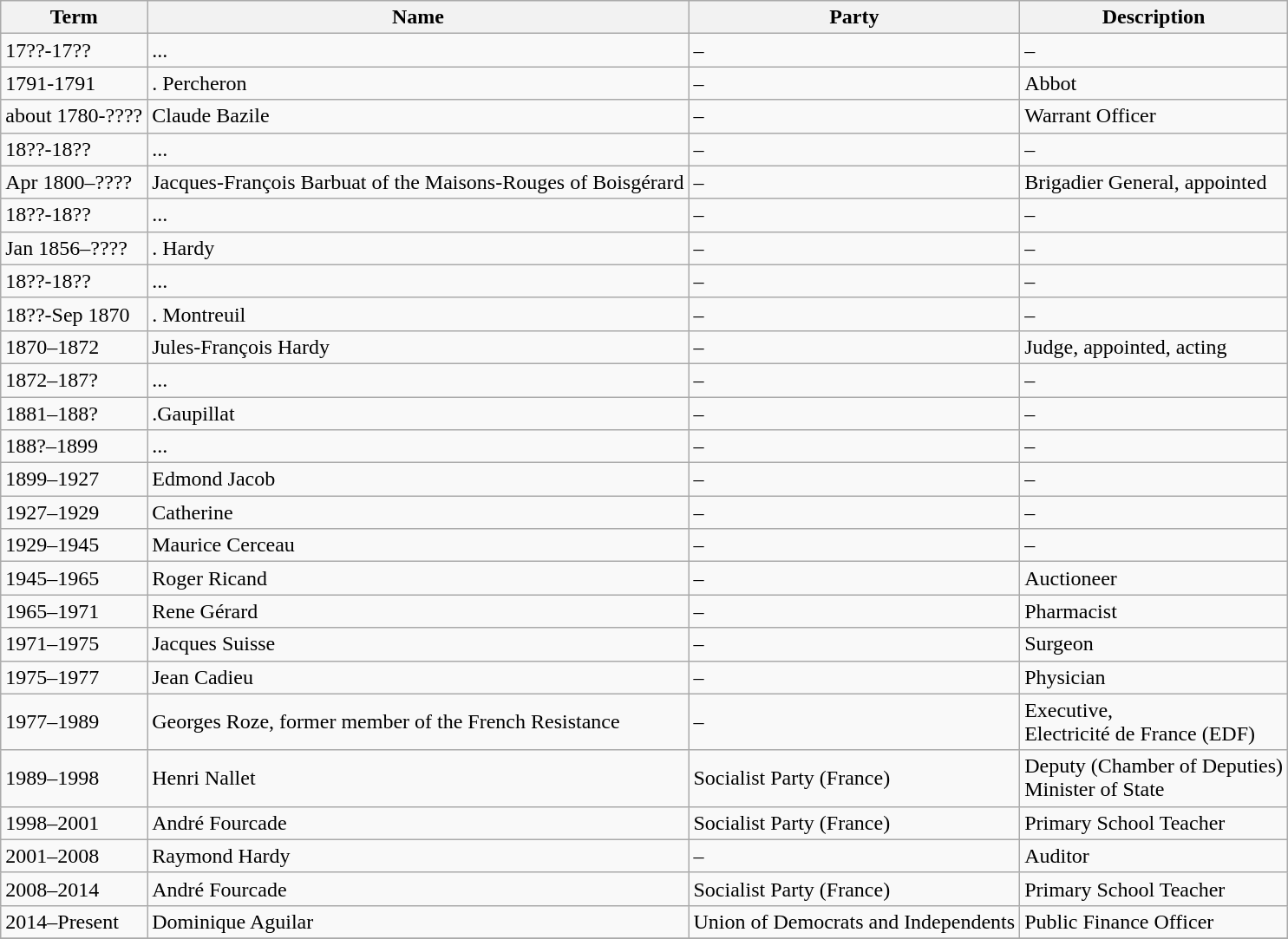<table class="wikitable">
<tr>
<th>Term</th>
<th>Name</th>
<th>Party</th>
<th>Description</th>
</tr>
<tr>
<td>17??-17??</td>
<td>...</td>
<td>–</td>
<td>–</td>
</tr>
<tr>
<td>1791-1791</td>
<td>. Percheron</td>
<td>–</td>
<td>Abbot</td>
</tr>
<tr>
<td>about 1780-????</td>
<td>Claude Bazile</td>
<td>–</td>
<td>Warrant Officer</td>
</tr>
<tr>
<td>18??-18??</td>
<td>...</td>
<td>–</td>
<td>–</td>
</tr>
<tr>
<td>Apr 1800–????</td>
<td>Jacques-François Barbuat of the Maisons-Rouges of Boisgérard</td>
<td>–</td>
<td>Brigadier General, appointed</td>
</tr>
<tr>
<td>18??-18??</td>
<td>...</td>
<td>–</td>
<td>–</td>
</tr>
<tr>
<td>Jan 1856–????</td>
<td>. Hardy</td>
<td>–</td>
<td>–</td>
</tr>
<tr>
<td>18??-18??</td>
<td>...</td>
<td>–</td>
<td>–</td>
</tr>
<tr>
<td>18??-Sep 1870</td>
<td>. Montreuil</td>
<td>–</td>
<td>–</td>
</tr>
<tr>
<td>1870–1872</td>
<td>Jules-François Hardy</td>
<td>–</td>
<td>Judge, appointed, acting</td>
</tr>
<tr>
<td>1872–187?</td>
<td>...</td>
<td>–</td>
<td>–</td>
</tr>
<tr>
<td>1881–188?</td>
<td>.Gaupillat</td>
<td>–</td>
<td>–</td>
</tr>
<tr>
<td>188?–1899</td>
<td>...</td>
<td>–</td>
<td>–</td>
</tr>
<tr>
<td>1899–1927</td>
<td>Edmond Jacob</td>
<td>–</td>
<td>–</td>
</tr>
<tr>
<td>1927–1929</td>
<td>Catherine</td>
<td>–</td>
<td>–</td>
</tr>
<tr>
<td>1929–1945</td>
<td>Maurice Cerceau</td>
<td>–</td>
<td>–</td>
</tr>
<tr>
<td>1945–1965</td>
<td>Roger Ricand</td>
<td>–</td>
<td>Auctioneer</td>
</tr>
<tr>
<td>1965–1971</td>
<td>Rene Gérard</td>
<td>–</td>
<td>Pharmacist</td>
</tr>
<tr>
<td>1971–1975</td>
<td>Jacques Suisse</td>
<td>–</td>
<td>Surgeon</td>
</tr>
<tr>
<td>1975–1977</td>
<td>Jean Cadieu</td>
<td>–</td>
<td>Physician</td>
</tr>
<tr>
<td>1977–1989</td>
<td>Georges Roze, former member of the French Resistance</td>
<td>–</td>
<td>Executive,<br>Electricité de France (EDF)</td>
</tr>
<tr>
<td>1989–1998</td>
<td>Henri Nallet</td>
<td>Socialist Party (France)</td>
<td>Deputy (Chamber of Deputies)<br>Minister of State</td>
</tr>
<tr>
<td>1998–2001</td>
<td>André Fourcade</td>
<td>Socialist Party (France)</td>
<td>Primary School Teacher</td>
</tr>
<tr>
<td>2001–2008</td>
<td>Raymond Hardy</td>
<td>–</td>
<td>Auditor</td>
</tr>
<tr>
<td>2008–2014</td>
<td>André Fourcade</td>
<td>Socialist Party (France)</td>
<td>Primary School Teacher</td>
</tr>
<tr>
<td>2014–Present</td>
<td>Dominique Aguilar</td>
<td>Union of Democrats and Independents</td>
<td>Public Finance Officer</td>
</tr>
<tr>
</tr>
</table>
